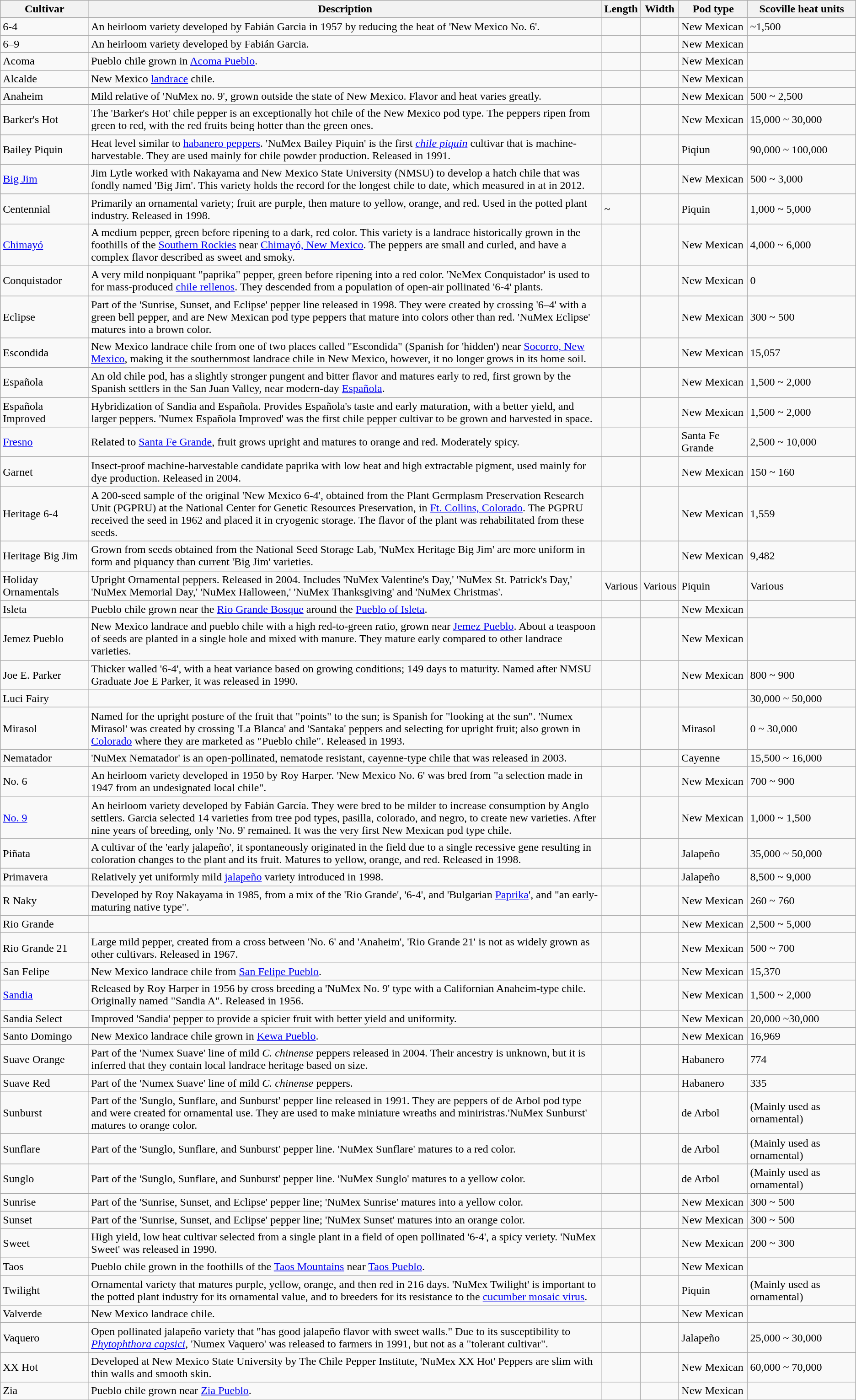<table class="wikitable">
<tr>
<th>Cultivar</th>
<th style="width:60%;">Description</th>
<th>Length</th>
<th>Width</th>
<th>Pod type</th>
<th>Scoville heat units</th>
</tr>
<tr>
<td>6-4</td>
<td>An heirloom variety developed by Fabián Garcia in 1957 by reducing the heat of 'New Mexico No. 6'.</td>
<td></td>
<td></td>
<td>New Mexican</td>
<td>~1,500</td>
</tr>
<tr>
<td>6–9</td>
<td>An heirloom variety developed by Fabián Garcia.</td>
<td></td>
<td></td>
<td>New Mexican</td>
<td></td>
</tr>
<tr>
<td>Acoma</td>
<td>Pueblo chile grown in <a href='#'>Acoma Pueblo</a>.</td>
<td></td>
<td></td>
<td>New Mexican</td>
<td></td>
</tr>
<tr>
<td>Alcalde</td>
<td>New Mexico <a href='#'>landrace</a> chile.</td>
<td></td>
<td></td>
<td>New Mexican</td>
<td></td>
</tr>
<tr>
<td>Anaheim</td>
<td>Mild relative of 'NuMex no. 9', grown outside the state of New Mexico. Flavor and heat varies greatly.</td>
<td></td>
<td></td>
<td>New Mexican</td>
<td>500 ~ 2,500</td>
</tr>
<tr>
<td>Barker's Hot</td>
<td>The 'Barker's Hot' chile pepper is an exceptionally hot chile of the New Mexico pod type. The peppers ripen from green to red, with the red fruits being hotter than the green ones.</td>
<td></td>
<td></td>
<td>New Mexican</td>
<td>15,000 ~ 30,000</td>
</tr>
<tr>
<td>Bailey Piquin</td>
<td>Heat level similar to <a href='#'>habanero peppers</a>. 'NuMex Bailey Piquin' is the first <em><a href='#'>chile piquin</a></em> cultivar that is machine-harvestable. They are used mainly for chile powder production. Released in 1991.</td>
<td></td>
<td></td>
<td>Piqiun</td>
<td>90,000 ~ 100,000</td>
</tr>
<tr>
<td><a href='#'>Big Jim</a></td>
<td>Jim Lytle worked with Nakayama and New Mexico State University (NMSU) to develop a hatch chile that was fondly named 'Big Jim'. This variety holds the record for the longest chile to date, which measured in at  in 2012.</td>
<td></td>
<td></td>
<td>New Mexican</td>
<td>500 ~ 3,000</td>
</tr>
<tr>
<td>Centennial</td>
<td>Primarily an ornamental variety; fruit are purple, then mature to yellow, orange, and red. Used in the potted plant industry. Released in 1998.</td>
<td>~</td>
<td></td>
<td>Piquin</td>
<td>1,000 ~ 5,000</td>
</tr>
<tr>
<td><a href='#'>Chimayó</a></td>
<td>A medium pepper, green before ripening to a dark, red color.  This variety is a landrace historically grown in the foothills of the <a href='#'>Southern Rockies</a> near <a href='#'>Chimayó, New Mexico</a>. The peppers are small and curled, and have a complex flavor described as sweet and smoky.</td>
<td></td>
<td></td>
<td>New Mexican</td>
<td>4,000 ~ 6,000</td>
</tr>
<tr>
<td>Conquistador</td>
<td>A very mild nonpiquant "paprika" pepper, green before ripening into a red color. 'NeMex Conquistador' is used to for mass-produced <a href='#'>chile rellenos</a>. They descended from a population of open-air pollinated '6-4' plants.</td>
<td></td>
<td></td>
<td>New Mexican</td>
<td>0</td>
</tr>
<tr>
<td>Eclipse</td>
<td>Part of the 'Sunrise, Sunset, and Eclipse' pepper line released in 1998. They were created by crossing '6–4' with a green bell pepper, and are New Mexican pod type peppers that mature into colors other than red. 'NuMex Eclipse' matures into a brown color.</td>
<td></td>
<td></td>
<td>New Mexican</td>
<td>300 ~ 500</td>
</tr>
<tr>
<td>Escondida</td>
<td>New Mexico landrace chile from one of two places called "Escondida" (Spanish for 'hidden') near <a href='#'>Socorro, New Mexico</a>, making it the southernmost landrace chile in New Mexico, however, it no longer grows in its home soil.</td>
<td></td>
<td></td>
<td>New Mexican</td>
<td>15,057</td>
</tr>
<tr>
<td>Española</td>
<td>An old chile pod, has a slightly stronger pungent and bitter flavor and matures early to red, first grown by the Spanish settlers in the San Juan Valley, near modern-day <a href='#'>Española</a>.</td>
<td></td>
<td></td>
<td>New Mexican</td>
<td>1,500 ~ 2,000</td>
</tr>
<tr>
<td>Española Improved</td>
<td>Hybridization of Sandia and Española. Provides Española's taste and early maturation, with a better yield, and larger peppers. 'Numex Española Improved' was the first chile pepper cultivar to be grown and harvested in space.</td>
<td></td>
<td></td>
<td>New Mexican</td>
<td>1,500 ~ 2,000</td>
</tr>
<tr>
<td><a href='#'>Fresno</a></td>
<td>Related to <a href='#'>Santa Fe Grande</a>, fruit grows upright and matures to orange and red. Moderately spicy.</td>
<td></td>
<td></td>
<td>Santa Fe Grande</td>
<td>2,500 ~ 10,000</td>
</tr>
<tr>
<td>Garnet</td>
<td>Insect-proof machine-harvestable candidate paprika with low heat and high extractable pigment, used mainly for dye production. Released in 2004.</td>
<td></td>
<td></td>
<td>New Mexican</td>
<td>150 ~ 160</td>
</tr>
<tr>
<td>Heritage 6-4</td>
<td>A 200-seed sample of the original 'New Mexico 6-4', obtained from the Plant Germplasm Preservation Research Unit (PGPRU) at the National Center for Genetic Resources Preservation, in <a href='#'>Ft. Collins, Colorado</a>. The PGPRU received the seed in 1962 and placed it in cryogenic storage. The flavor of the plant was rehabilitated from these seeds.</td>
<td></td>
<td></td>
<td>New Mexican</td>
<td>1,559</td>
</tr>
<tr>
<td>Heritage Big Jim</td>
<td>Grown from seeds obtained from the National Seed Storage Lab, 'NuMex Heritage Big Jim' are more uniform in form and piquancy than current 'Big Jim' varieties.</td>
<td></td>
<td></td>
<td>New Mexican</td>
<td>9,482</td>
</tr>
<tr>
<td>Holiday Ornamentals</td>
<td>Upright Ornamental peppers. Released in 2004. Includes 'NuMex Valentine's Day,' 'NuMex St. Patrick's Day,' 'NuMex Memorial Day,' 'NuMex Halloween,' 'NuMex Thanksgiving' and 'NuMex Christmas'.</td>
<td>Various</td>
<td>Various</td>
<td>Piquin</td>
<td>Various</td>
</tr>
<tr>
<td>Isleta</td>
<td>Pueblo chile grown near the <a href='#'>Rio Grande Bosque</a> around the <a href='#'>Pueblo of Isleta</a>.</td>
<td></td>
<td></td>
<td>New Mexican</td>
<td></td>
</tr>
<tr>
<td>Jemez Pueblo</td>
<td>New Mexico landrace and pueblo chile with a high red-to-green ratio, grown near <a href='#'>Jemez Pueblo</a>. About a teaspoon of seeds are planted in a single hole and mixed with manure. They mature early compared to other landrace varieties.</td>
<td></td>
<td></td>
<td>New Mexican</td>
<td></td>
</tr>
<tr>
<td>Joe E. Parker</td>
<td>Thicker walled '6-4', with a heat variance based on growing conditions; 149 days to maturity. Named after NMSU Graduate Joe E Parker, it was released in 1990.</td>
<td></td>
<td></td>
<td>New Mexican</td>
<td>800 ~ 900</td>
</tr>
<tr>
<td>Luci Fairy</td>
<td></td>
<td></td>
<td></td>
<td></td>
<td>30,000 ~ 50,000</td>
</tr>
<tr>
<td>Mirasol</td>
<td>Named for the upright posture of the fruit that "points" to the sun;  is Spanish for "looking at the sun". 'Numex Mirasol' was created by crossing 'La Blanca' and 'Santaka' peppers and selecting for upright fruit; also grown in <a href='#'>Colorado</a> where they are marketed as "Pueblo chile". Released in 1993.</td>
<td></td>
<td></td>
<td>Mirasol</td>
<td>0 ~ 30,000</td>
</tr>
<tr>
<td>Nematador</td>
<td>'NuMex Nematador' is an open-pollinated, nematode resistant, cayenne-type chile that was released in 2003.</td>
<td></td>
<td></td>
<td>Cayenne</td>
<td>15,500 ~ 16,000</td>
</tr>
<tr>
<td>No. 6</td>
<td>An heirloom variety developed in 1950 by Roy Harper. 'New Mexico No. 6' was bred from "a selection made in 1947 from an undesignated local chile".</td>
<td></td>
<td></td>
<td>New Mexican</td>
<td>700 ~ 900</td>
</tr>
<tr>
<td><a href='#'>No. 9</a></td>
<td>An heirloom variety developed by Fabián García. They were bred to be milder to increase consumption by Anglo settlers. Garcia selected 14 varieties from tree pod types, pasilla, colorado, and negro, to create new varieties. After nine years of breeding, only 'No. 9' remained. It was the very first New Mexican pod type chile.</td>
<td></td>
<td></td>
<td>New Mexican</td>
<td>1,000 ~ 1,500</td>
</tr>
<tr>
<td>Piñata</td>
<td>A cultivar of the 'early jalapeño', it spontaneously originated in the field due to a single recessive gene resulting in coloration changes to the plant and its fruit. Matures to yellow, orange, and red. Released in 1998.</td>
<td></td>
<td></td>
<td>Jalapeño</td>
<td>35,000 ~ 50,000</td>
</tr>
<tr>
<td>Primavera</td>
<td>Relatively yet uniformly mild <a href='#'>jalapeño</a> variety introduced in 1998.</td>
<td></td>
<td></td>
<td>Jalapeño</td>
<td>8,500 ~ 9,000</td>
</tr>
<tr>
<td>R Naky</td>
<td>Developed by Roy Nakayama in 1985, from a mix of the 'Rio Grande', '6-4', and 'Bulgarian <a href='#'>Paprika</a>', and "an early-maturing native type".</td>
<td></td>
<td></td>
<td>New Mexican</td>
<td>260 ~ 760</td>
</tr>
<tr>
<td>Rio Grande</td>
<td></td>
<td></td>
<td></td>
<td>New Mexican</td>
<td>2,500 ~ 5,000</td>
</tr>
<tr>
<td>Rio Grande 21</td>
<td>Large mild pepper, created from a cross between 'No. 6' and 'Anaheim', 'Rio Grande 21' is not as widely grown as other cultivars. Released in 1967.</td>
<td></td>
<td></td>
<td>New Mexican</td>
<td>500 ~ 700</td>
</tr>
<tr>
<td>San Felipe</td>
<td>New Mexico landrace chile from <a href='#'>San Felipe Pueblo</a>.</td>
<td></td>
<td></td>
<td>New Mexican</td>
<td>15,370</td>
</tr>
<tr>
<td><a href='#'>Sandia</a></td>
<td>Released by Roy Harper in 1956 by cross breeding a 'NuMex No. 9' type with a Californian Anaheim-type chile. Originally named "Sandia A". Released in 1956.</td>
<td></td>
<td></td>
<td>New Mexican</td>
<td>1,500 ~ 2,000</td>
</tr>
<tr>
<td>Sandia Select</td>
<td>Improved 'Sandia' pepper to provide a spicier fruit with better yield and uniformity.</td>
<td></td>
<td></td>
<td>New Mexican</td>
<td>20,000 ~30,000</td>
</tr>
<tr>
<td>Santo Domingo</td>
<td>New Mexico landrace chile grown in <a href='#'>Kewa Pueblo</a>.</td>
<td></td>
<td></td>
<td>New Mexican</td>
<td>16,969</td>
</tr>
<tr>
<td>Suave Orange</td>
<td>Part of the 'Numex Suave' line of mild <em>C. chinense</em> peppers released in 2004. Their ancestry is unknown, but it is inferred that they contain local landrace heritage based on size.</td>
<td></td>
<td></td>
<td>Habanero</td>
<td>774</td>
</tr>
<tr>
<td>Suave Red</td>
<td>Part of the 'Numex Suave' line of mild <em>C. chinense</em> peppers.</td>
<td></td>
<td></td>
<td>Habanero</td>
<td>335</td>
</tr>
<tr>
<td>Sunburst</td>
<td>Part of the 'Sunglo, Sunflare, and Sunburst' pepper line released in 1991. They are peppers of de Arbol pod type and were created for ornamental use. They are used to make miniature wreaths and miniristras.'NuMex Sunburst' matures to orange color.</td>
<td></td>
<td></td>
<td>de Arbol</td>
<td>(Mainly used as ornamental)</td>
</tr>
<tr>
<td>Sunflare</td>
<td>Part of the 'Sunglo, Sunflare, and Sunburst' pepper line. 'NuMex Sunflare' matures to a red color.</td>
<td></td>
<td></td>
<td>de Arbol</td>
<td>(Mainly used as ornamental)</td>
</tr>
<tr>
<td>Sunglo</td>
<td>Part of the 'Sunglo, Sunflare, and Sunburst' pepper line. 'NuMex Sunglo' matures to a yellow color.</td>
<td></td>
<td></td>
<td>de Arbol</td>
<td>(Mainly used as ornamental)</td>
</tr>
<tr>
<td>Sunrise</td>
<td>Part of the 'Sunrise, Sunset, and Eclipse' pepper line; 'NuMex Sunrise' matures into a yellow color.</td>
<td></td>
<td></td>
<td>New Mexican</td>
<td>300 ~ 500</td>
</tr>
<tr>
<td>Sunset</td>
<td>Part of the 'Sunrise, Sunset, and Eclipse' pepper line; 'NuMex Sunset' matures into an orange color.</td>
<td></td>
<td></td>
<td>New Mexican</td>
<td>300 ~ 500</td>
</tr>
<tr>
<td>Sweet</td>
<td>High yield, low heat cultivar selected from a single plant in a field of open pollinated '6-4', a spicy veriety. 'NuMex Sweet' was released in 1990.</td>
<td></td>
<td></td>
<td>New Mexican</td>
<td>200 ~ 300</td>
</tr>
<tr>
<td>Taos</td>
<td>Pueblo chile grown in the foothills of the <a href='#'>Taos Mountains</a> near <a href='#'>Taos Pueblo</a>.</td>
<td></td>
<td></td>
<td>New Mexican</td>
<td></td>
</tr>
<tr>
<td>Twilight</td>
<td>Ornamental variety that matures purple, yellow, orange, and then red in 216 days. 'NuMex Twilight' is important to the potted plant industry for its ornamental value, and to breeders for its resistance to the <a href='#'>cucumber mosaic virus</a>.</td>
<td></td>
<td></td>
<td>Piquin</td>
<td>(Mainly used as ornamental)</td>
</tr>
<tr>
<td>Valverde</td>
<td>New Mexico landrace chile.</td>
<td></td>
<td></td>
<td>New Mexican</td>
<td></td>
</tr>
<tr>
<td>Vaquero</td>
<td>Open pollinated jalapeño variety that "has good jalapeño flavor with sweet walls." Due to its susceptibility to <em><a href='#'>Phytophthora capsici</a></em>, 'Numex Vaquero' was released to farmers in 1991, but not as a "tolerant cultivar".</td>
<td></td>
<td></td>
<td>Jalapeño</td>
<td>25,000 ~ 30,000</td>
</tr>
<tr>
<td>XX Hot</td>
<td>Developed at New Mexico State University by The Chile Pepper Institute, 'NuMex XX Hot' Peppers are slim with thin walls and smooth skin.</td>
<td></td>
<td></td>
<td>New Mexican</td>
<td>60,000 ~ 70,000</td>
</tr>
<tr>
<td>Zia</td>
<td>Pueblo chile grown near <a href='#'>Zia Pueblo</a>.</td>
<td></td>
<td></td>
<td>New Mexican</td>
<td></td>
</tr>
</table>
